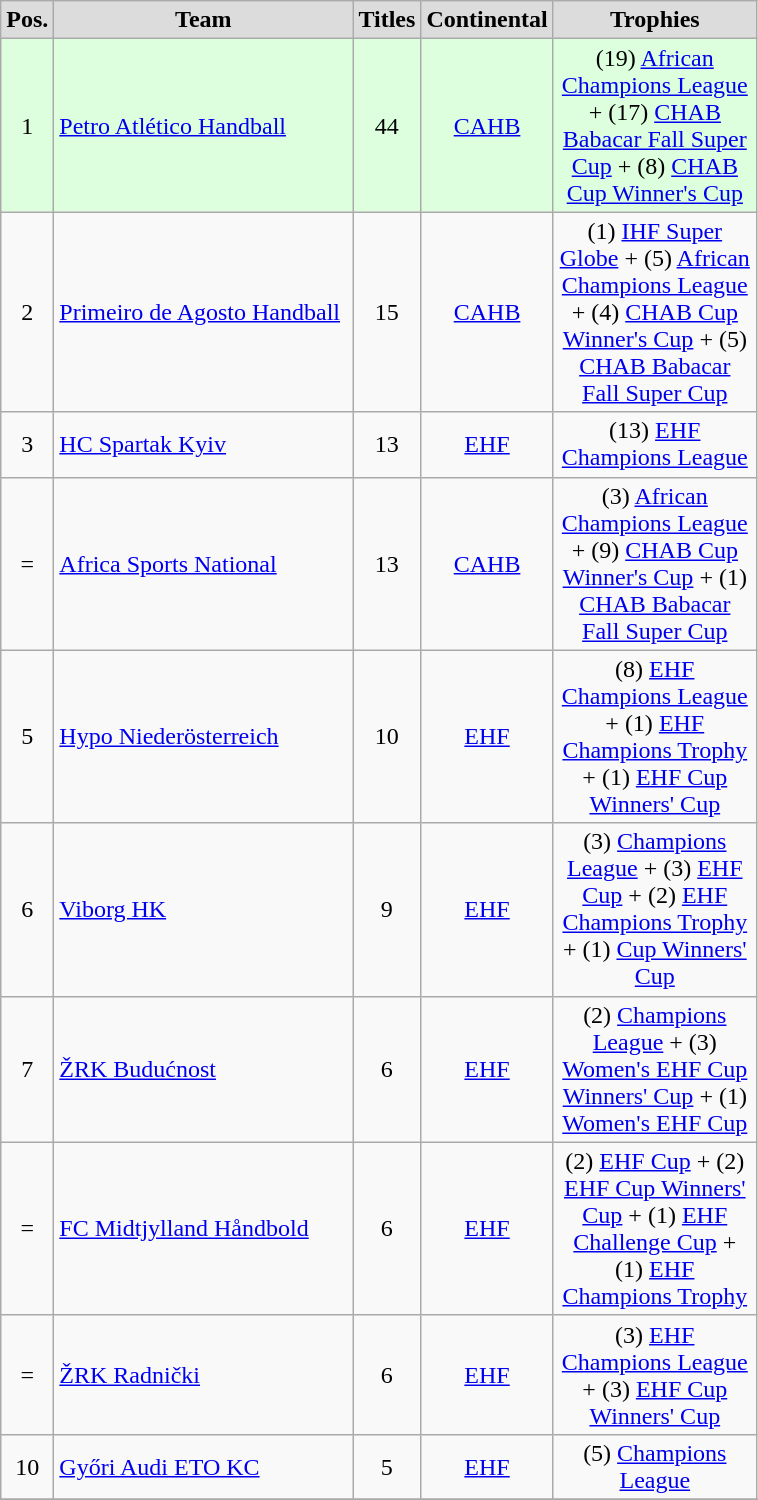<table class="wikitable" style="text-align: center;">
<tr>
<th style="background:#DCDCDC;width:0.5em">Pos.</th>
<th style="background:#DCDCDC;width:12em">Team</th>
<th style="background:#DCDCDC;width:1em">Titles</th>
<th style="background:#DCDCDC;width:1em">Continental</th>
<th style="background:#DCDCDC;width:8em">Trophies</th>
</tr>
<tr style="background:#dfd;">
<td align=center>1</td>
<td align=left> <a href='#'>Petro Atlético Handball</a></td>
<td>44</td>
<td align=center><a href='#'>CAHB</a></td>
<td align=center>(19) <a href='#'>African Champions League</a> + (17) <a href='#'>CHAB Babacar Fall Super Cup</a> + (8) <a href='#'>CHAB Cup Winner's Cup</a></td>
</tr>
<tr>
<td align=center>2</td>
<td align=left> <a href='#'>Primeiro de Agosto Handball</a></td>
<td>15</td>
<td align=center><a href='#'>CAHB</a></td>
<td align=center>(1) <a href='#'>IHF Super Globe</a> + (5) <a href='#'>African Champions League</a> + (4) <a href='#'>CHAB Cup Winner's Cup</a> + (5) <a href='#'>CHAB Babacar Fall Super Cup</a></td>
</tr>
<tr>
<td align=center>3</td>
<td align=left> <a href='#'>HC Spartak Kyiv</a></td>
<td>13</td>
<td align=center><a href='#'>EHF</a></td>
<td align=center>(13) <a href='#'>EHF Champions League</a></td>
</tr>
<tr>
<td align=center>=</td>
<td align=left> <a href='#'>Africa Sports National</a></td>
<td>13</td>
<td align=center><a href='#'>CAHB</a></td>
<td align=center>(3) <a href='#'>African Champions League</a> + (9) <a href='#'>CHAB Cup Winner's Cup</a> + (1) <a href='#'>CHAB Babacar Fall Super Cup</a></td>
</tr>
<tr>
<td align=center>5</td>
<td align=left> <a href='#'>Hypo Niederösterreich</a></td>
<td>10</td>
<td align=center><a href='#'>EHF</a></td>
<td align=center>(8) <a href='#'>EHF Champions League</a> + (1) <a href='#'>EHF Champions Trophy</a> + (1) <a href='#'>EHF Cup Winners' Cup</a></td>
</tr>
<tr>
<td align=center>6</td>
<td align=left> <a href='#'>Viborg HK</a></td>
<td>9</td>
<td align=center><a href='#'>EHF</a></td>
<td align=center>(3) <a href='#'>Champions League</a> + (3) <a href='#'>EHF Cup</a> + (2) <a href='#'>EHF Champions Trophy</a> + (1) <a href='#'>Cup Winners' Cup</a></td>
</tr>
<tr>
<td align=center>7</td>
<td align=left> <a href='#'>ŽRK Budućnost</a></td>
<td>6</td>
<td align=center><a href='#'>EHF</a></td>
<td align=center>(2) <a href='#'>Champions League</a> + (3) <a href='#'>Women's EHF Cup Winners' Cup</a> + (1) <a href='#'>Women's EHF Cup</a></td>
</tr>
<tr>
<td align=center>=</td>
<td align=left> <a href='#'>FC Midtjylland Håndbold</a></td>
<td>6</td>
<td align=center><a href='#'>EHF</a></td>
<td align=center>(2) <a href='#'>EHF Cup</a> + (2) <a href='#'>EHF Cup Winners' Cup</a> + (1) <a href='#'>EHF Challenge Cup</a> + (1) <a href='#'>EHF Champions Trophy</a></td>
</tr>
<tr>
<td align=center>=</td>
<td align=left> <a href='#'>ŽRK Radnički</a></td>
<td>6</td>
<td align=center><a href='#'>EHF</a></td>
<td align=center>(3) <a href='#'>EHF Champions League</a> + (3) <a href='#'>EHF Cup Winners' Cup</a></td>
</tr>
<tr>
<td align=center>10</td>
<td align=left> <a href='#'>Győri Audi ETO KC</a></td>
<td>5</td>
<td align=center><a href='#'>EHF</a></td>
<td align=center>(5) <a href='#'>Champions League</a></td>
</tr>
<tr>
</tr>
</table>
